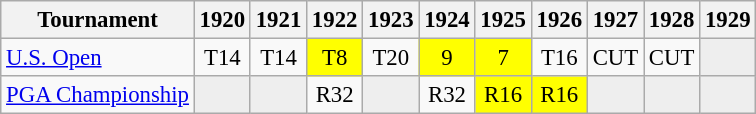<table class="wikitable" style="font-size:95%;text-align:center;">
<tr>
<th>Tournament</th>
<th>1920</th>
<th>1921</th>
<th>1922</th>
<th>1923</th>
<th>1924</th>
<th>1925</th>
<th>1926</th>
<th>1927</th>
<th>1928</th>
<th>1929</th>
</tr>
<tr>
<td align=left><a href='#'>U.S. Open</a></td>
<td>T14</td>
<td>T14</td>
<td style="background:yellow;">T8</td>
<td>T20</td>
<td style="background:yellow;">9</td>
<td style="background:yellow;">7</td>
<td>T16</td>
<td>CUT</td>
<td>CUT</td>
<td style="background:#eeeeee;"></td>
</tr>
<tr>
<td align=left><a href='#'>PGA Championship</a></td>
<td style="background:#eeeeee;"></td>
<td style="background:#eeeeee;"></td>
<td>R32</td>
<td style="background:#eeeeee;"></td>
<td>R32</td>
<td style="background:yellow;">R16</td>
<td style="background:yellow;">R16</td>
<td style="background:#eeeeee;"></td>
<td style="background:#eeeeee;"></td>
<td style="background:#eeeeee;"></td>
</tr>
</table>
